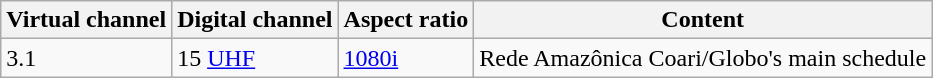<table class = "wikitable">
<tr>
<th>Virtual channel</th>
<th>Digital channel</th>
<th>Aspect ratio</th>
<th>Content</th>
</tr>
<tr>
<td>3.1</td>
<td>15 <a href='#'>UHF</a></td>
<td><a href='#'>1080i</a></td>
<td>Rede Amazônica Coari/Globo's main schedule</td>
</tr>
</table>
